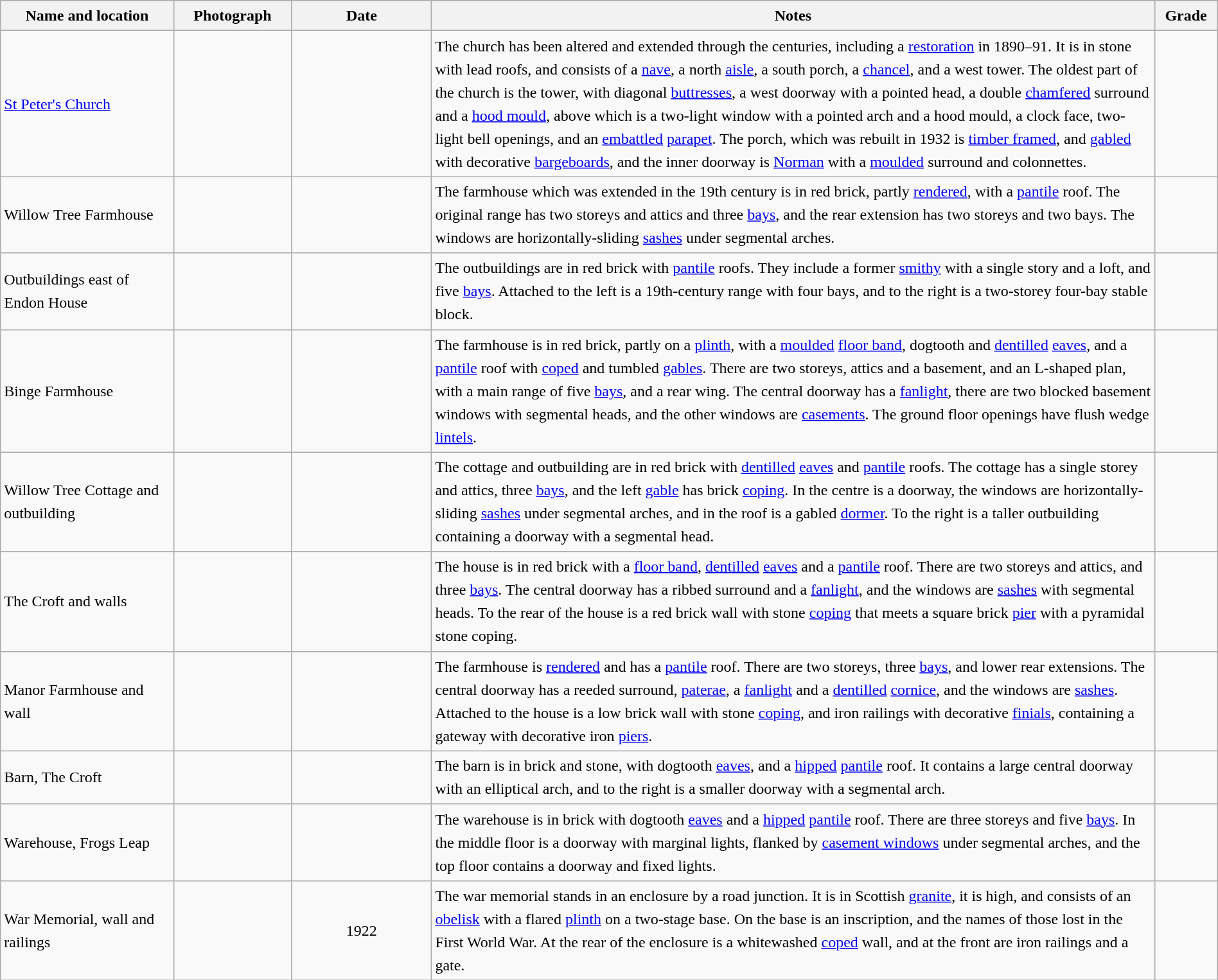<table class="wikitable sortable plainrowheaders" style="width:100%; border:0px; text-align:left; line-height:150%">
<tr>
<th scope="col"  style="width:150px">Name and location</th>
<th scope="col"  style="width:100px" class="unsortable">Photograph</th>
<th scope="col"  style="width:120px">Date</th>
<th scope="col"  style="width:650px" class="unsortable">Notes</th>
<th scope="col"  style="width:50px">Grade</th>
</tr>
<tr>
<td><a href='#'>St Peter's Church</a><br><small></small></td>
<td></td>
<td align="center"></td>
<td>The church has been altered and extended through the centuries, including a <a href='#'>restoration</a> in 1890–91.  It is in stone with lead roofs, and consists of a <a href='#'>nave</a>, a north <a href='#'>aisle</a>, a south porch, a <a href='#'>chancel</a>, and a west tower.  The oldest part of the church is the tower, with diagonal <a href='#'>buttresses</a>, a west doorway with a pointed head, a double <a href='#'>chamfered</a> surround and a <a href='#'>hood mould</a>, above which is a two-light window with a pointed arch and a hood mould, a clock face, two-light bell openings, and an <a href='#'>embattled</a> <a href='#'>parapet</a>.  The porch, which was rebuilt in 1932 is <a href='#'>timber framed</a>, and <a href='#'>gabled</a> with decorative <a href='#'>bargeboards</a>, and the inner doorway is <a href='#'>Norman</a> with a <a href='#'>moulded</a> surround and colonnettes.</td>
<td align="center" ></td>
</tr>
<tr>
<td>Willow Tree Farmhouse<br><small></small></td>
<td></td>
<td align="center"></td>
<td>The farmhouse which was extended in the 19th century is in red brick, partly <a href='#'>rendered</a>, with a <a href='#'>pantile</a> roof.  The original range has two storeys and attics and three <a href='#'>bays</a>, and the rear extension has two storeys and two bays.  The windows are horizontally-sliding <a href='#'>sashes</a> under segmental arches.</td>
<td align="center" ></td>
</tr>
<tr>
<td>Outbuildings east of Endon House<br><small></small></td>
<td></td>
<td align="center"></td>
<td>The outbuildings are in red brick with <a href='#'>pantile</a> roofs.  They include a former <a href='#'>smithy</a> with a single story and a loft, and five <a href='#'>bays</a>.  Attached to the left is a 19th-century range with four bays, and to the right is a two-storey four-bay stable block.</td>
<td align="center" ></td>
</tr>
<tr>
<td>Binge Farmhouse<br><small></small></td>
<td></td>
<td align="center"></td>
<td>The farmhouse is in red brick, partly on a <a href='#'>plinth</a>, with a <a href='#'>moulded</a> <a href='#'>floor band</a>, dogtooth and <a href='#'>dentilled</a> <a href='#'>eaves</a>, and a <a href='#'>pantile</a> roof with <a href='#'>coped</a> and tumbled <a href='#'>gables</a>.  There are two storeys, attics and a basement, and an L-shaped plan, with a main range of five <a href='#'>bays</a>, and a rear wing.  The central doorway has a <a href='#'>fanlight</a>, there are two blocked basement windows with segmental heads, and the other windows are <a href='#'>casements</a>.  The ground floor openings have flush wedge <a href='#'>lintels</a>.</td>
<td align="center" ></td>
</tr>
<tr>
<td>Willow Tree Cottage and outbuilding<br><small></small></td>
<td></td>
<td align="center"></td>
<td>The cottage and outbuilding are in red brick with <a href='#'>dentilled</a> <a href='#'>eaves</a> and <a href='#'>pantile</a> roofs.  The cottage has a single storey and attics, three <a href='#'>bays</a>, and the left <a href='#'>gable</a> has brick <a href='#'>coping</a>.  In the centre is a doorway, the windows are horizontally-sliding <a href='#'>sashes</a> under segmental arches, and in the roof is a gabled <a href='#'>dormer</a>.  To the right is a taller outbuilding containing a doorway with a segmental head.</td>
<td align="center" ></td>
</tr>
<tr>
<td>The Croft and walls<br><small></small></td>
<td></td>
<td align="center"></td>
<td>The house is in red brick with a <a href='#'>floor band</a>, <a href='#'>dentilled</a> <a href='#'>eaves</a> and a <a href='#'>pantile</a> roof.  There are two storeys and attics, and three <a href='#'>bays</a>.  The central doorway has a ribbed surround and a <a href='#'>fanlight</a>, and the windows are <a href='#'>sashes</a> with segmental heads.  To the rear of the house is a red brick wall with stone <a href='#'>coping</a> that meets a square brick <a href='#'>pier</a> with a pyramidal stone coping.</td>
<td align="center" ></td>
</tr>
<tr>
<td>Manor Farmhouse and wall<br><small></small></td>
<td></td>
<td align="center"></td>
<td>The farmhouse is <a href='#'>rendered</a> and has a <a href='#'>pantile</a> roof.  There are two storeys, three <a href='#'>bays</a>, and lower rear extensions.  The central doorway has a reeded surround, <a href='#'>paterae</a>, a <a href='#'>fanlight</a> and a <a href='#'>dentilled</a> <a href='#'>cornice</a>, and the windows are <a href='#'>sashes</a>.  Attached to the house is a low brick wall with stone <a href='#'>coping</a>, and iron railings with decorative <a href='#'>finials</a>, containing a gateway with decorative iron <a href='#'>piers</a>.</td>
<td align="center" ></td>
</tr>
<tr>
<td>Barn, The Croft<br><small></small></td>
<td></td>
<td align="center"></td>
<td>The barn is in brick and stone, with dogtooth <a href='#'>eaves</a>, and a <a href='#'>hipped</a> <a href='#'>pantile</a> roof.  It contains a large central doorway with an elliptical arch, and to the right is a smaller doorway with a segmental arch.</td>
<td align="center" ></td>
</tr>
<tr>
<td>Warehouse, Frogs Leap<br><small></small></td>
<td></td>
<td align="center"></td>
<td>The warehouse is in brick with dogtooth <a href='#'>eaves</a> and a <a href='#'>hipped</a> <a href='#'>pantile</a> roof.  There are three storeys and five <a href='#'>bays</a>.  In the middle floor is a doorway with marginal lights, flanked by <a href='#'>casement windows</a> under segmental arches, and the top floor contains a doorway and fixed lights.</td>
<td align="center" ></td>
</tr>
<tr>
<td>War Memorial, wall and railings<br><small></small></td>
<td></td>
<td align="center">1922</td>
<td>The war memorial stands in an enclosure by a road junction.  It is in Scottish <a href='#'>granite</a>, it is  high, and consists of an <a href='#'>obelisk</a> with a flared <a href='#'>plinth</a> on a two-stage base.  On the base is an inscription, and the names of those lost in the First World War.  At the rear of the enclosure is a whitewashed <a href='#'>coped</a> wall, and at the front are iron railings and a gate.</td>
<td align="center" ></td>
</tr>
<tr>
</tr>
</table>
